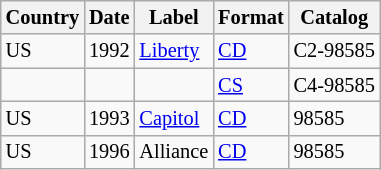<table class="wikitable" style="font-size:85%;">
<tr>
<th>Country</th>
<th>Date</th>
<th>Label</th>
<th>Format</th>
<th>Catalog</th>
</tr>
<tr>
<td>US</td>
<td>1992</td>
<td><a href='#'>Liberty</a></td>
<td><a href='#'>CD</a></td>
<td>C2-98585</td>
</tr>
<tr>
<td></td>
<td></td>
<td></td>
<td><a href='#'>CS</a></td>
<td>C4-98585</td>
</tr>
<tr>
<td>US</td>
<td>1993</td>
<td><a href='#'>Capitol</a></td>
<td><a href='#'>CD</a></td>
<td>98585</td>
</tr>
<tr>
<td>US</td>
<td>1996</td>
<td>Alliance</td>
<td><a href='#'>CD</a></td>
<td>98585</td>
</tr>
</table>
